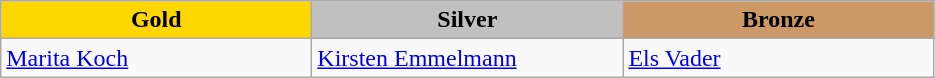<table class="wikitable" style="text-align:left">
<tr align="center">
<td width=200 bgcolor=gold><strong>Gold</strong></td>
<td width=200 bgcolor=silver><strong>Silver</strong></td>
<td width=200 bgcolor=CC9966><strong>Bronze</strong></td>
</tr>
<tr>
<td><a href='#'>Marita Koch</a><br><em></em></td>
<td><a href='#'>Kirsten Emmelmann</a><br><em></em></td>
<td><a href='#'>Els Vader</a><br><em></em></td>
</tr>
</table>
